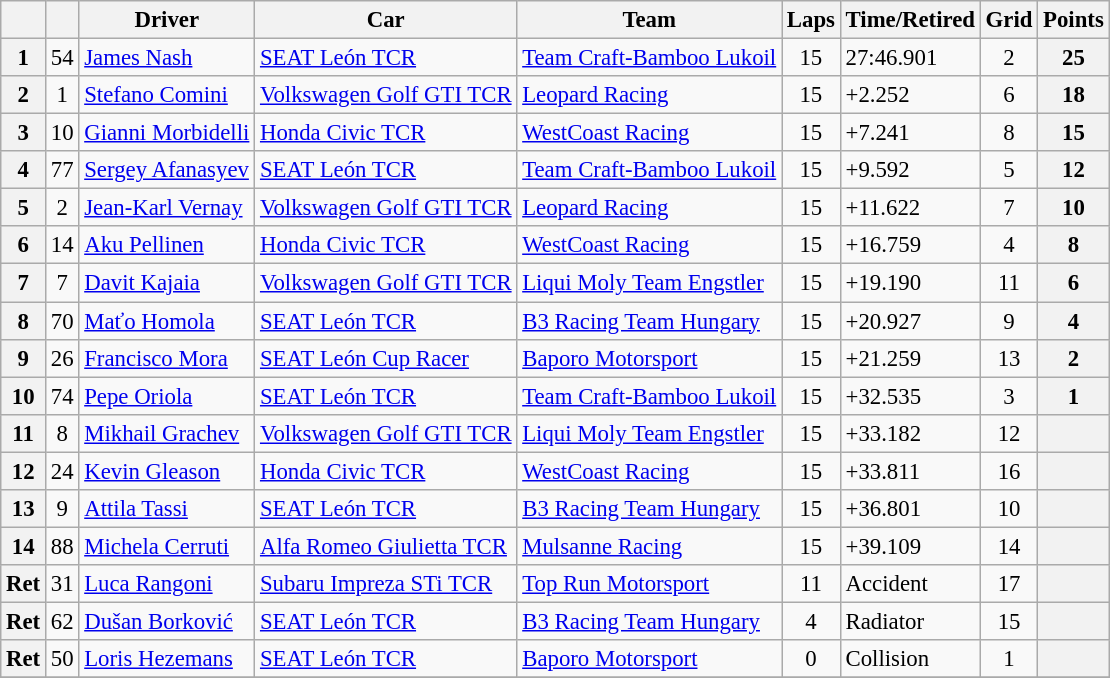<table class="wikitable sortable" style="font-size:95%">
<tr>
<th></th>
<th></th>
<th>Driver</th>
<th>Car</th>
<th>Team</th>
<th>Laps</th>
<th>Time/Retired</th>
<th>Grid</th>
<th>Points</th>
</tr>
<tr>
<th>1</th>
<td align=center>54</td>
<td> <a href='#'>James Nash</a></td>
<td><a href='#'>SEAT León TCR</a></td>
<td> <a href='#'>Team Craft-Bamboo Lukoil</a></td>
<td align=center>15</td>
<td>27:46.901</td>
<td align=center>2</td>
<th>25</th>
</tr>
<tr>
<th>2</th>
<td align=center>1</td>
<td> <a href='#'>Stefano Comini</a></td>
<td><a href='#'>Volkswagen Golf GTI TCR</a></td>
<td> <a href='#'>Leopard Racing</a></td>
<td align=center>15</td>
<td>+2.252</td>
<td align=center>6</td>
<th>18</th>
</tr>
<tr>
<th>3</th>
<td align=center>10</td>
<td> <a href='#'>Gianni Morbidelli</a></td>
<td><a href='#'>Honda Civic TCR</a></td>
<td> <a href='#'>WestCoast Racing</a></td>
<td align=center>15</td>
<td>+7.241</td>
<td align=center>8</td>
<th>15</th>
</tr>
<tr>
<th>4</th>
<td align=center>77</td>
<td> <a href='#'>Sergey Afanasyev</a></td>
<td><a href='#'>SEAT León TCR</a></td>
<td> <a href='#'>Team Craft-Bamboo Lukoil</a></td>
<td align=center>15</td>
<td>+9.592</td>
<td align=center>5</td>
<th>12</th>
</tr>
<tr>
<th>5</th>
<td align=center>2</td>
<td> <a href='#'>Jean-Karl Vernay</a></td>
<td><a href='#'>Volkswagen Golf GTI TCR</a></td>
<td> <a href='#'>Leopard Racing</a></td>
<td align=center>15</td>
<td>+11.622</td>
<td align=center>7</td>
<th>10</th>
</tr>
<tr>
<th>6</th>
<td align=center>14</td>
<td> <a href='#'>Aku Pellinen</a></td>
<td><a href='#'>Honda Civic TCR</a></td>
<td> <a href='#'>WestCoast Racing</a></td>
<td align=center>15</td>
<td>+16.759</td>
<td align=center>4</td>
<th>8</th>
</tr>
<tr>
<th>7</th>
<td align=center>7</td>
<td> <a href='#'>Davit Kajaia</a></td>
<td><a href='#'>Volkswagen Golf GTI TCR</a></td>
<td> <a href='#'>Liqui Moly Team Engstler</a></td>
<td align=center>15</td>
<td>+19.190</td>
<td align=center>11</td>
<th>6</th>
</tr>
<tr>
<th>8</th>
<td align=center>70</td>
<td> <a href='#'>Maťo Homola</a></td>
<td><a href='#'>SEAT León TCR</a></td>
<td> <a href='#'>B3 Racing Team Hungary</a></td>
<td align=center>15</td>
<td>+20.927</td>
<td align=center>9</td>
<th>4</th>
</tr>
<tr>
<th>9</th>
<td align=center>26</td>
<td> <a href='#'>Francisco Mora</a></td>
<td><a href='#'>SEAT León Cup Racer</a></td>
<td> <a href='#'>Baporo Motorsport</a></td>
<td align=center>15</td>
<td>+21.259</td>
<td align=center>13</td>
<th>2</th>
</tr>
<tr>
<th>10</th>
<td align=center>74</td>
<td> <a href='#'>Pepe Oriola</a></td>
<td><a href='#'>SEAT León TCR</a></td>
<td> <a href='#'>Team Craft-Bamboo Lukoil</a></td>
<td align=center>15</td>
<td>+32.535</td>
<td align=center>3</td>
<th>1</th>
</tr>
<tr>
<th>11</th>
<td align=center>8</td>
<td> <a href='#'>Mikhail Grachev</a></td>
<td><a href='#'>Volkswagen Golf GTI TCR</a></td>
<td> <a href='#'>Liqui Moly Team Engstler</a></td>
<td align=center>15</td>
<td>+33.182</td>
<td align=center>12</td>
<th></th>
</tr>
<tr>
<th>12</th>
<td align=center>24</td>
<td> <a href='#'>Kevin Gleason</a></td>
<td><a href='#'>Honda Civic TCR</a></td>
<td> <a href='#'>WestCoast Racing</a></td>
<td align=center>15</td>
<td>+33.811</td>
<td align=center>16</td>
<th></th>
</tr>
<tr>
<th>13</th>
<td align=center>9</td>
<td> <a href='#'>Attila Tassi</a></td>
<td><a href='#'>SEAT León TCR</a></td>
<td> <a href='#'>B3 Racing Team Hungary</a></td>
<td align=center>15</td>
<td>+36.801</td>
<td align=center>10</td>
<th></th>
</tr>
<tr>
<th>14</th>
<td align=center>88</td>
<td> <a href='#'>Michela Cerruti</a></td>
<td><a href='#'>Alfa Romeo Giulietta TCR</a></td>
<td> <a href='#'>Mulsanne Racing</a></td>
<td align=center>15</td>
<td>+39.109</td>
<td align=center>14</td>
<th></th>
</tr>
<tr>
<th>Ret</th>
<td align=center>31</td>
<td> <a href='#'>Luca Rangoni</a></td>
<td><a href='#'>Subaru Impreza STi TCR</a></td>
<td> <a href='#'>Top Run Motorsport</a></td>
<td align=center>11</td>
<td>Accident</td>
<td align=center>17</td>
<th></th>
</tr>
<tr>
<th>Ret</th>
<td align=center>62</td>
<td> <a href='#'>Dušan Borković</a></td>
<td><a href='#'>SEAT León TCR</a></td>
<td> <a href='#'>B3 Racing Team Hungary</a></td>
<td align=center>4</td>
<td>Radiator</td>
<td align=center>15</td>
<th></th>
</tr>
<tr>
<th>Ret</th>
<td align=center>50</td>
<td> <a href='#'>Loris Hezemans</a></td>
<td><a href='#'>SEAT León TCR</a></td>
<td> <a href='#'>Baporo Motorsport</a></td>
<td align=center>0</td>
<td>Collision</td>
<td align=center>1</td>
<th></th>
</tr>
<tr>
</tr>
</table>
